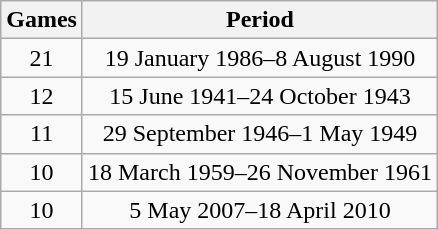<table class="wikitable" style="text-align:center">
<tr>
<th>Games</th>
<th>Period</th>
</tr>
<tr>
<td>21</td>
<td>19 January 1986–8 August 1990</td>
</tr>
<tr>
<td>12</td>
<td>15 June 1941–24 October 1943</td>
</tr>
<tr>
<td>11</td>
<td>29 September 1946–1 May 1949</td>
</tr>
<tr>
<td>10</td>
<td>18 March 1959–26 November 1961</td>
</tr>
<tr>
<td>10</td>
<td>5 May 2007–18 April 2010</td>
</tr>
</table>
